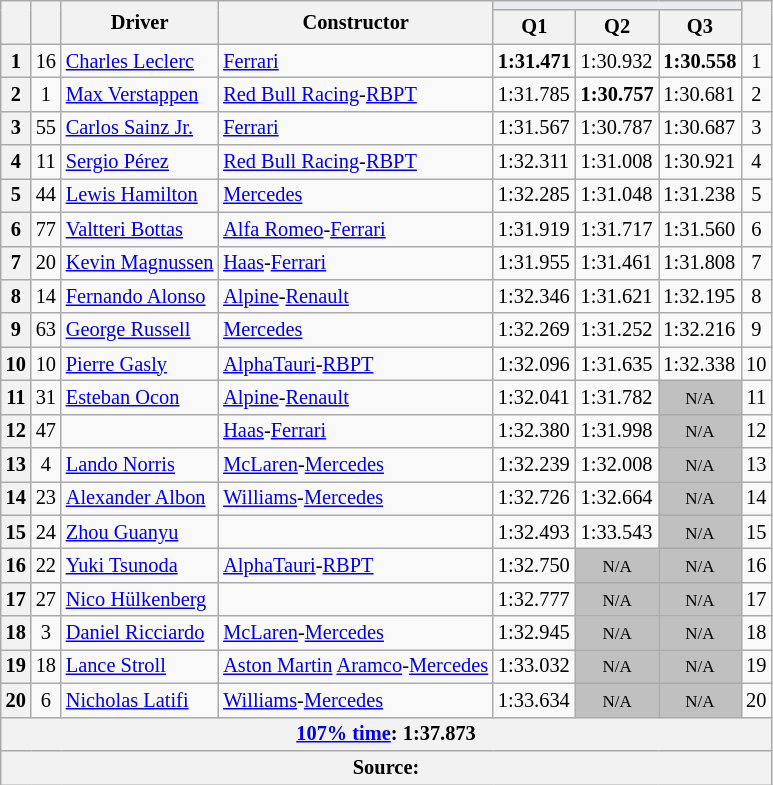<table class="wikitable sortable" style="font-size: 85%;">
<tr>
<th rowspan="2"></th>
<th rowspan="2"></th>
<th rowspan="2">Driver</th>
<th rowspan="2">Constructor</th>
<th colspan="3" style="background:#eaecf0; text-align:center;"></th>
<th rowspan="2"></th>
</tr>
<tr>
<th scope="col">Q1</th>
<th scope="col">Q2</th>
<th scope="col">Q3</th>
</tr>
<tr>
<th scope="row">1</th>
<td align="center">16</td>
<td data-sort-value="lec"> <a href='#'>Charles Leclerc</a></td>
<td><a href='#'>Ferrari</a></td>
<td><strong>1:31.471</strong></td>
<td>1:30.932</td>
<td><strong>1:30.558</strong></td>
<td align="center">1</td>
</tr>
<tr>
<th scope="row">2</th>
<td align="center">1</td>
<td data-sort-value="ver"> <a href='#'>Max Verstappen</a></td>
<td><a href='#'>Red Bull Racing</a>-<a href='#'>RBPT</a></td>
<td>1:31.785</td>
<td><strong>1:30.757</strong></td>
<td>1:30.681</td>
<td align="center">2</td>
</tr>
<tr>
<th scope="row">3</th>
<td align="center">55</td>
<td data-sort-value="sai"> <a href='#'>Carlos Sainz Jr.</a></td>
<td><a href='#'>Ferrari</a></td>
<td>1:31.567</td>
<td>1:30.787</td>
<td>1:30.687</td>
<td align="center">3</td>
</tr>
<tr>
<th scope="row">4</th>
<td align="center">11</td>
<td data-sort-value="per"> <a href='#'>Sergio Pérez</a></td>
<td><a href='#'>Red Bull Racing</a>-<a href='#'>RBPT</a></td>
<td>1:32.311</td>
<td>1:31.008</td>
<td>1:30.921</td>
<td align="center">4</td>
</tr>
<tr>
<th scope="row">5</th>
<td align="center">44</td>
<td data-sort-value="ham"> <a href='#'>Lewis Hamilton</a></td>
<td><a href='#'>Mercedes</a></td>
<td>1:32.285</td>
<td>1:31.048</td>
<td>1:31.238</td>
<td align="center">5</td>
</tr>
<tr>
<th scope="row">6</th>
<td align="center">77</td>
<td data-sort-value="bot"> <a href='#'>Valtteri Bottas</a></td>
<td><a href='#'>Alfa Romeo</a>-<a href='#'>Ferrari</a></td>
<td>1:31.919</td>
<td>1:31.717</td>
<td>1:31.560</td>
<td align="center">6</td>
</tr>
<tr>
<th scope="row">7</th>
<td align="center">20</td>
<td data-sort-value="mag"> <a href='#'>Kevin Magnussen</a></td>
<td><a href='#'>Haas</a>-<a href='#'>Ferrari</a></td>
<td>1:31.955</td>
<td>1:31.461</td>
<td>1:31.808</td>
<td align="center">7</td>
</tr>
<tr>
<th scope="row">8</th>
<td align="center">14</td>
<td data-sort-value="alo"> <a href='#'>Fernando Alonso</a></td>
<td><a href='#'>Alpine</a>-<a href='#'>Renault</a></td>
<td>1:32.346</td>
<td>1:31.621</td>
<td>1:32.195</td>
<td align="center">8</td>
</tr>
<tr>
<th scope="row">9</th>
<td align="center">63</td>
<td data-sort-value="rus"> <a href='#'>George Russell</a></td>
<td><a href='#'>Mercedes</a></td>
<td>1:32.269</td>
<td>1:31.252</td>
<td>1:32.216</td>
<td align="center">9</td>
</tr>
<tr>
<th scope="row">10</th>
<td align="center">10</td>
<td data-sort-value="gas"> <a href='#'>Pierre Gasly</a></td>
<td><a href='#'>AlphaTauri</a>-<a href='#'>RBPT</a></td>
<td>1:32.096</td>
<td>1:31.635</td>
<td>1:32.338</td>
<td align="center">10</td>
</tr>
<tr>
<th scope="row">11</th>
<td align="center">31</td>
<td data-sort-value="oco"> <a href='#'>Esteban Ocon</a></td>
<td><a href='#'>Alpine</a>-<a href='#'>Renault</a></td>
<td>1:32.041</td>
<td>1:31.782</td>
<td data-sort-value="16" align="center" style="background: silver"><small>N/A</small></td>
<td align="center">11</td>
</tr>
<tr>
<th scope="row">12</th>
<td align="center">47</td>
<td data-sort-value="sch"></td>
<td><a href='#'>Haas</a>-<a href='#'>Ferrari</a></td>
<td>1:32.380</td>
<td>1:31.998</td>
<td data-sort-value="19" align="center" style="background: silver"><small>N/A</small></td>
<td align="center">12</td>
</tr>
<tr>
<th scope="row">13</th>
<td align="center">4</td>
<td data-sort-value="nor"> <a href='#'>Lando Norris</a></td>
<td><a href='#'>McLaren</a>-<a href='#'>Mercedes</a></td>
<td>1:32.239</td>
<td>1:32.008</td>
<td data-sort-value="19" align="center" style="background: silver"><small>N/A</small></td>
<td align="center">13</td>
</tr>
<tr>
<th scope="row">14</th>
<td align="center">23</td>
<td data-sort-value="alb"> <a href='#'>Alexander Albon</a></td>
<td><a href='#'>Williams</a>-<a href='#'>Mercedes</a></td>
<td>1:32.726</td>
<td>1:32.664</td>
<td data-sort-value="17" align="center" style="background: silver"><small>N/A</small></td>
<td align="center">14</td>
</tr>
<tr>
<th scope="row">15</th>
<td align="center">24</td>
<td data-sort-value="zho"> <a href='#'>Zhou Guanyu</a></td>
<td></td>
<td>1:32.493</td>
<td>1:33.543</td>
<td data-sort-value="12" align="center" style="background: silver"><small>N/A</small></td>
<td align="center">15</td>
</tr>
<tr>
<th scope="row">16</th>
<td align="center">22</td>
<td data-sort-value="tsu"> <a href='#'>Yuki Tsunoda</a></td>
<td><a href='#'>AlphaTauri</a>-<a href='#'>RBPT</a></td>
<td>1:32.750</td>
<td data-sort-value="13" align="center" style="background: silver"><small>N/A</small></td>
<td data-sort-value="13" align="center" style="background: silver"><small>N/A</small></td>
<td align="center">16</td>
</tr>
<tr>
<th scope="row">17</th>
<td align="center">27</td>
<td data-sort-value="hul"> <a href='#'>Nico Hülkenberg</a></td>
<td></td>
<td>1:32.777</td>
<td data-sort-value="13" align="center" style="background: silver"><small>N/A</small></td>
<td data-sort-value="13" align="center" style="background: silver"><small>N/A</small></td>
<td align="center">17</td>
</tr>
<tr>
<th scope="row">18</th>
<td align="center">3</td>
<td data-sort-value="ric"> <a href='#'>Daniel Ricciardo</a></td>
<td><a href='#'>McLaren</a>-<a href='#'>Mercedes</a></td>
<td>1:32.945</td>
<td data-sort-value="13" align="center" style="background: silver"><small>N/A</small></td>
<td data-sort-value="13" align="center" style="background: silver"><small>N/A</small></td>
<td align="center">18</td>
</tr>
<tr>
<th scope="row">19</th>
<td align="center">18</td>
<td data-sort-value="str"> <a href='#'>Lance Stroll</a></td>
<td><a href='#'>Aston Martin</a> <a href='#'>Aramco</a>-<a href='#'>Mercedes</a></td>
<td>1:33.032</td>
<td data-sort-value="13" align="center" style="background: silver"><small>N/A</small></td>
<td data-sort-value="13" align="center" style="background: silver"><small>N/A</small></td>
<td align="center">19</td>
</tr>
<tr>
<th scope="row">20</th>
<td align="center">6</td>
<td data-sort-value="lat"> <a href='#'>Nicholas Latifi</a></td>
<td><a href='#'>Williams</a>-<a href='#'>Mercedes</a></td>
<td>1:33.634</td>
<td data-sort-value="17" align="center" style="background: silver"><small>N/A</small></td>
<td data-sort-value="17" align="center" style="background: silver"><small>N/A</small></td>
<td align="center">20</td>
</tr>
<tr>
<th colspan="8"><a href='#'>107% time</a>: 1:37.873</th>
</tr>
<tr>
<th colspan="8">Source:</th>
</tr>
</table>
